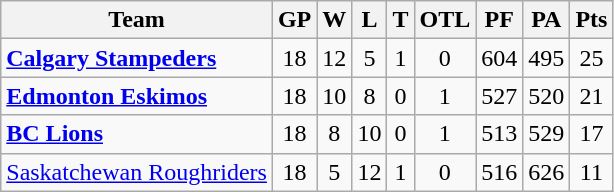<table class="wikitable">
<tr>
<th>Team</th>
<th>GP</th>
<th>W</th>
<th>L</th>
<th>T</th>
<th>OTL</th>
<th>PF</th>
<th>PA</th>
<th>Pts</th>
</tr>
<tr align="center">
<td align="left"><strong><a href='#'>Calgary Stampeders</a></strong></td>
<td>18</td>
<td>12</td>
<td>5</td>
<td>1</td>
<td>0</td>
<td>604</td>
<td>495</td>
<td>25</td>
</tr>
<tr align="center">
<td align="left"><strong><a href='#'>Edmonton Eskimos</a></strong></td>
<td>18</td>
<td>10</td>
<td>8</td>
<td>0</td>
<td>1</td>
<td>527</td>
<td>520</td>
<td>21</td>
</tr>
<tr align="center">
<td align="left"><strong><a href='#'>BC Lions</a></strong></td>
<td>18</td>
<td>8</td>
<td>10</td>
<td>0</td>
<td>1</td>
<td>513</td>
<td>529</td>
<td>17</td>
</tr>
<tr align="center">
<td align="left"><a href='#'>Saskatchewan Roughriders</a></td>
<td>18</td>
<td>5</td>
<td>12</td>
<td>1</td>
<td>0</td>
<td>516</td>
<td>626</td>
<td>11</td>
</tr>
</table>
